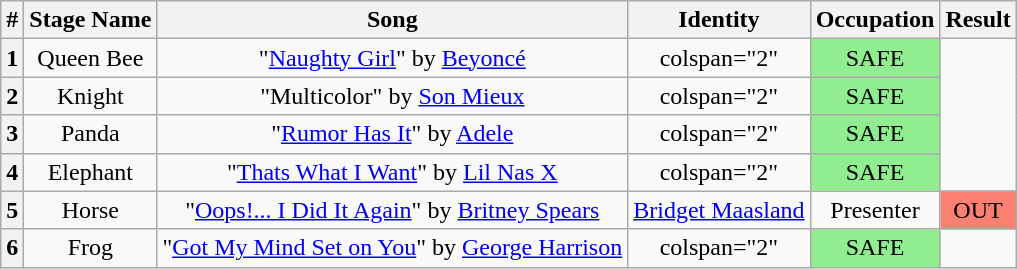<table class="wikitable plainrowheaders" style="text-align: center;">
<tr>
<th><strong>#</strong></th>
<th><strong>Stage Name</strong></th>
<th><strong>Song</strong></th>
<th>Identity</th>
<th><strong>Occupation</strong></th>
<th>Result</th>
</tr>
<tr>
<th>1</th>
<td>Queen Bee</td>
<td>"<a href='#'>Naughty Girl</a>" by <a href='#'>Beyoncé</a></td>
<td>colspan="2" </td>
<td bgcolor="lightgreen">SAFE</td>
</tr>
<tr>
<th>2</th>
<td>Knight</td>
<td>"Multicolor" by <a href='#'>Son Mieux</a></td>
<td>colspan="2" </td>
<td bgcolor="lightgreen">SAFE</td>
</tr>
<tr>
<th>3</th>
<td>Panda</td>
<td>"<a href='#'>Rumor Has It</a>" by <a href='#'>Adele</a></td>
<td>colspan="2" </td>
<td bgcolor="lightgreen">SAFE</td>
</tr>
<tr>
<th>4</th>
<td>Elephant</td>
<td>"<a href='#'>Thats What I Want</a>" by <a href='#'>Lil Nas X</a></td>
<td>colspan="2" </td>
<td bgcolor="lightgreen">SAFE</td>
</tr>
<tr>
<th>5</th>
<td>Horse</td>
<td>"<a href='#'>Oops!... I Did It Again</a>" by <a href='#'>Britney Spears</a></td>
<td><a href='#'>Bridget Maasland</a></td>
<td>Presenter</td>
<td bgcolor="salmon">OUT</td>
</tr>
<tr>
<th>6</th>
<td>Frog</td>
<td>"<a href='#'>Got My Mind Set on You</a>" by <a href='#'>George Harrison</a></td>
<td>colspan="2" </td>
<td bgcolor="lightgreen">SAFE</td>
</tr>
</table>
